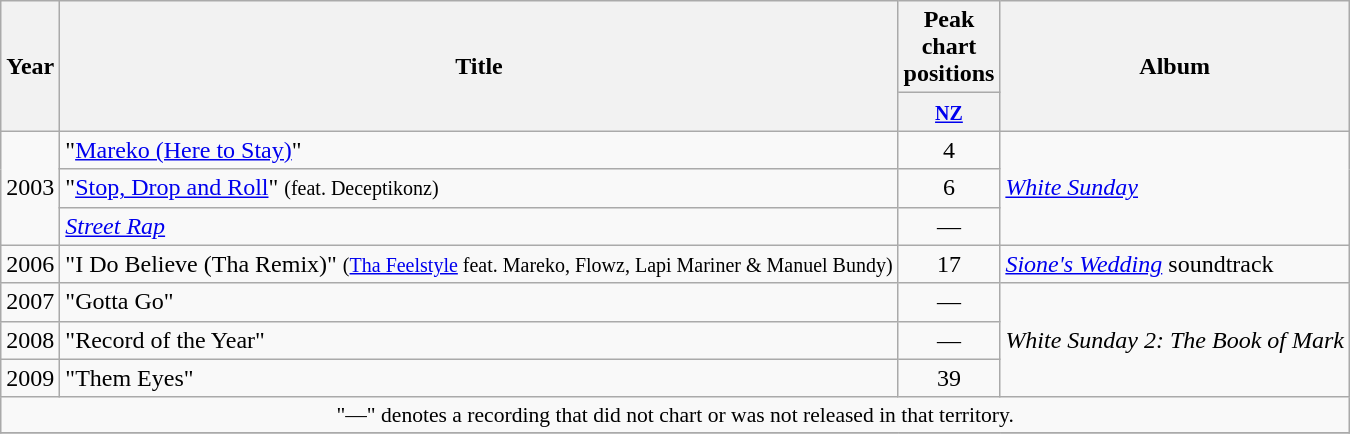<table class="wikitable plainrowheaders">
<tr>
<th rowspan="2"  width="1em">Year</th>
<th rowspan="2">Title</th>
<th width="3em">Peak chart positions</th>
<th rowspan="2">Album</th>
</tr>
<tr>
<th><small><a href='#'>NZ</a></small><br></th>
</tr>
<tr>
<td rowspan="3">2003</td>
<td>"<a href='#'>Mareko (Here to Stay)</a>"</td>
<td align="center">4</td>
<td rowspan="3"><em><a href='#'>White Sunday</a></em></td>
</tr>
<tr>
<td>"<a href='#'>Stop, Drop and Roll</a>" <small>(feat. Deceptikonz)</small></td>
<td align="center">6</td>
</tr>
<tr>
<td><em><a href='#'>Street Rap</a></em></td>
<td align="center">—</td>
</tr>
<tr>
<td>2006</td>
<td>"I Do Believe (Tha Remix)" <small>(<a href='#'>Tha Feelstyle</a> feat. Mareko, Flowz, Lapi Mariner & Manuel Bundy)</small></td>
<td align="center">17</td>
<td><em><a href='#'>Sione's Wedding</a></em> soundtrack</td>
</tr>
<tr>
<td>2007</td>
<td>"Gotta Go"</td>
<td align="center">—</td>
<td rowspan="3"><em>White Sunday 2: The Book of Mark</em></td>
</tr>
<tr>
<td>2008</td>
<td>"Record of the Year"</td>
<td align="center">—</td>
</tr>
<tr>
<td>2009</td>
<td>"Them Eyes"</td>
<td align="center">39</td>
</tr>
<tr>
<td colspan="4" style="font-size:90%" align="center">"—" denotes a recording that did not chart or was not released in that territory.</td>
</tr>
<tr>
</tr>
</table>
